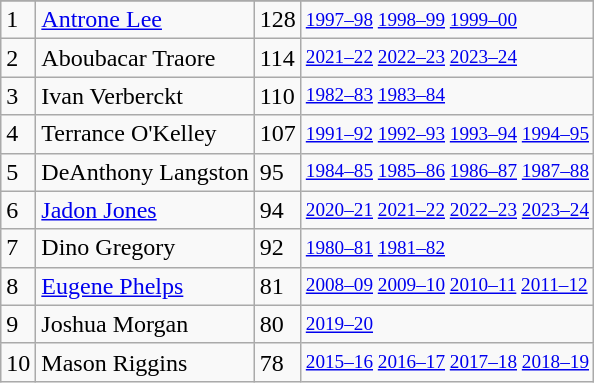<table class="wikitable">
<tr>
</tr>
<tr>
<td>1</td>
<td><a href='#'>Antrone Lee</a></td>
<td>128</td>
<td style="font-size:80%;"><a href='#'>1997–98</a> <a href='#'>1998–99</a> <a href='#'>1999–00</a></td>
</tr>
<tr>
<td>2</td>
<td>Aboubacar Traore</td>
<td>114</td>
<td style="font-size:80%;"><a href='#'>2021–22</a> <a href='#'>2022–23</a> <a href='#'>2023–24</a></td>
</tr>
<tr>
<td>3</td>
<td>Ivan Verberckt</td>
<td>110</td>
<td style="font-size:80%;"><a href='#'>1982–83</a> <a href='#'>1983–84</a></td>
</tr>
<tr>
<td>4</td>
<td>Terrance O'Kelley</td>
<td>107</td>
<td style="font-size:80%;"><a href='#'>1991–92</a> <a href='#'>1992–93</a> <a href='#'>1993–94</a> <a href='#'>1994–95</a></td>
</tr>
<tr>
<td>5</td>
<td>DeAnthony Langston</td>
<td>95</td>
<td style="font-size:80%;"><a href='#'>1984–85</a> <a href='#'>1985–86</a> <a href='#'>1986–87</a> <a href='#'>1987–88</a></td>
</tr>
<tr>
<td>6</td>
<td><a href='#'>Jadon Jones</a></td>
<td>94</td>
<td style="font-size:80%;"><a href='#'>2020–21</a> <a href='#'>2021–22</a> <a href='#'>2022–23</a> <a href='#'>2023–24</a></td>
</tr>
<tr>
<td>7</td>
<td>Dino Gregory</td>
<td>92</td>
<td style="font-size:80%;"><a href='#'>1980–81</a> <a href='#'>1981–82</a></td>
</tr>
<tr>
<td>8</td>
<td><a href='#'>Eugene Phelps</a></td>
<td>81</td>
<td style="font-size:80%;"><a href='#'>2008–09</a> <a href='#'>2009–10</a> <a href='#'>2010–11</a> <a href='#'>2011–12</a></td>
</tr>
<tr>
<td>9</td>
<td>Joshua Morgan</td>
<td>80</td>
<td style="font-size:80%;"><a href='#'>2019–20</a></td>
</tr>
<tr>
<td>10</td>
<td>Mason Riggins</td>
<td>78</td>
<td style="font-size:80%;"><a href='#'>2015–16</a> <a href='#'>2016–17</a> <a href='#'>2017–18</a> <a href='#'>2018–19</a></td>
</tr>
</table>
